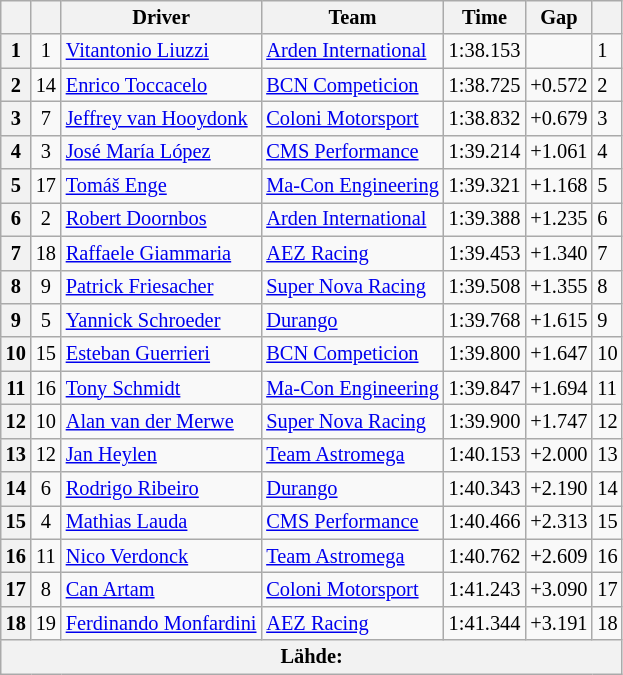<table class="wikitable" style="font-size:85%">
<tr>
<th></th>
<th></th>
<th>Driver</th>
<th>Team</th>
<th>Time</th>
<th>Gap</th>
<th></th>
</tr>
<tr>
<th>1</th>
<td align="center">1</td>
<td> <a href='#'>Vitantonio Liuzzi</a></td>
<td><a href='#'>Arden International</a></td>
<td>1:38.153</td>
<td></td>
<td>1</td>
</tr>
<tr>
<th>2</th>
<td align="center">14</td>
<td> <a href='#'>Enrico Toccacelo</a></td>
<td><a href='#'>BCN Competicion</a></td>
<td>1:38.725</td>
<td>+0.572</td>
<td>2</td>
</tr>
<tr>
<th>3</th>
<td align="center">7</td>
<td> <a href='#'>Jeffrey van Hooydonk</a></td>
<td><a href='#'>Coloni Motorsport</a></td>
<td>1:38.832</td>
<td>+0.679</td>
<td>3</td>
</tr>
<tr>
<th>4</th>
<td align="center">3</td>
<td> <a href='#'>José María López</a></td>
<td><a href='#'>CMS Performance</a></td>
<td>1:39.214</td>
<td>+1.061</td>
<td>4</td>
</tr>
<tr>
<th>5</th>
<td align="center">17</td>
<td> <a href='#'>Tomáš Enge</a></td>
<td><a href='#'>Ma-Con Engineering</a></td>
<td>1:39.321</td>
<td>+1.168</td>
<td>5</td>
</tr>
<tr>
<th>6</th>
<td align="center">2</td>
<td> <a href='#'>Robert Doornbos</a></td>
<td><a href='#'>Arden International</a></td>
<td>1:39.388</td>
<td>+1.235</td>
<td>6</td>
</tr>
<tr>
<th>7</th>
<td align="center">18</td>
<td> <a href='#'>Raffaele Giammaria</a></td>
<td><a href='#'>AEZ Racing</a></td>
<td>1:39.453</td>
<td>+1.340</td>
<td>7</td>
</tr>
<tr>
<th>8</th>
<td align="center">9</td>
<td> <a href='#'>Patrick Friesacher</a></td>
<td><a href='#'>Super Nova Racing</a></td>
<td>1:39.508</td>
<td>+1.355</td>
<td>8</td>
</tr>
<tr>
<th>9</th>
<td align="center">5</td>
<td> <a href='#'>Yannick Schroeder</a></td>
<td><a href='#'>Durango</a></td>
<td>1:39.768</td>
<td>+1.615</td>
<td>9</td>
</tr>
<tr>
<th>10</th>
<td align="center">15</td>
<td> <a href='#'>Esteban Guerrieri</a></td>
<td><a href='#'>BCN Competicion</a></td>
<td>1:39.800</td>
<td>+1.647</td>
<td>10</td>
</tr>
<tr>
<th>11</th>
<td align="center">16</td>
<td> <a href='#'>Tony Schmidt</a></td>
<td><a href='#'>Ma-Con Engineering</a></td>
<td>1:39.847</td>
<td>+1.694</td>
<td>11</td>
</tr>
<tr>
<th>12</th>
<td align="center">10</td>
<td> <a href='#'>Alan van der Merwe</a></td>
<td><a href='#'>Super Nova Racing</a></td>
<td>1:39.900</td>
<td>+1.747</td>
<td>12</td>
</tr>
<tr>
<th>13</th>
<td align="center">12</td>
<td> <a href='#'>Jan Heylen</a></td>
<td><a href='#'>Team Astromega</a></td>
<td>1:40.153</td>
<td>+2.000</td>
<td>13</td>
</tr>
<tr>
<th>14</th>
<td align="center">6</td>
<td> <a href='#'>Rodrigo Ribeiro</a></td>
<td><a href='#'>Durango</a></td>
<td>1:40.343</td>
<td>+2.190</td>
<td>14</td>
</tr>
<tr>
<th>15</th>
<td align="center">4</td>
<td> <a href='#'>Mathias Lauda</a></td>
<td><a href='#'>CMS Performance</a></td>
<td>1:40.466</td>
<td>+2.313</td>
<td>15</td>
</tr>
<tr>
<th>16</th>
<td align="center">11</td>
<td> <a href='#'>Nico Verdonck</a></td>
<td><a href='#'>Team Astromega</a></td>
<td>1:40.762</td>
<td>+2.609</td>
<td>16</td>
</tr>
<tr>
<th>17</th>
<td align="center">8</td>
<td> <a href='#'>Can Artam</a></td>
<td><a href='#'>Coloni Motorsport</a></td>
<td>1:41.243</td>
<td>+3.090</td>
<td>17</td>
</tr>
<tr>
<th>18</th>
<td align="center">19</td>
<td> <a href='#'>Ferdinando Monfardini</a></td>
<td><a href='#'>AEZ Racing</a></td>
<td>1:41.344</td>
<td>+3.191</td>
<td>18</td>
</tr>
<tr>
<th colspan="7">Lähde:</th>
</tr>
</table>
